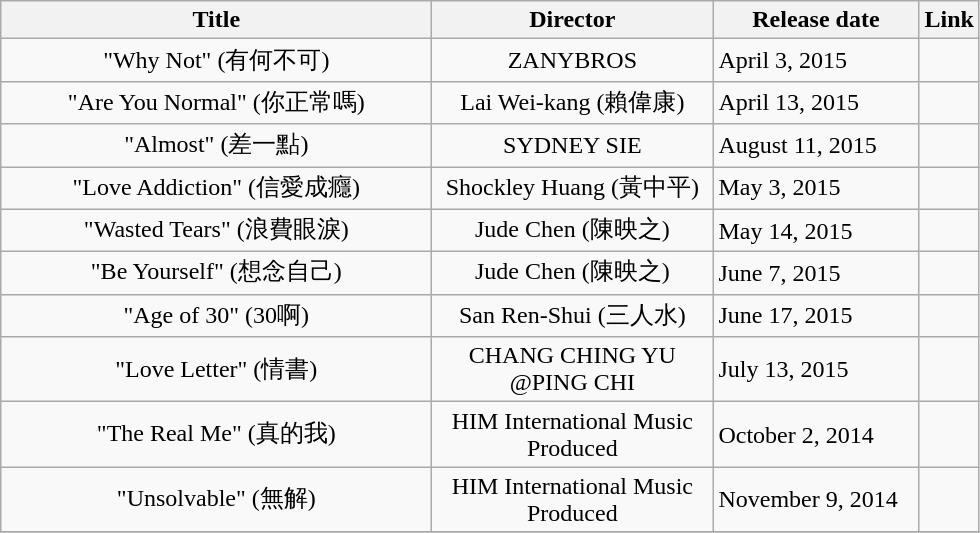<table class="wikitable">
<tr>
<th width="280px">Title</th>
<th width="180px">Director</th>
<th width="130px">Release date</th>
<th>Link</th>
</tr>
<tr>
<td style="text-align:center;">"Why Not" (有何不可)</td>
<td style="text-align:center;">ZANYBROS</td>
<td>April 3, 2015</td>
<td></td>
</tr>
<tr>
<td style="text-align:center;">"Are You Normal" (你正常嗎)</td>
<td style="text-align:center;">Lai Wei-kang (賴偉康)</td>
<td>April 13, 2015</td>
<td></td>
</tr>
<tr>
<td style="text-align:center;">"Almost" (差一點)</td>
<td style="text-align:center;">SYDNEY SIE</td>
<td>August 11, 2015</td>
<td></td>
</tr>
<tr>
<td style="text-align:center;">"Love Addiction" (信愛成癮)</td>
<td style="text-align:center;">Shockley Huang (黃中平)</td>
<td>May 3, 2015</td>
<td></td>
</tr>
<tr>
<td style="text-align:center;">"Wasted Tears" (浪費眼淚)</td>
<td style="text-align:center;">Jude Chen (陳映之)</td>
<td>May 14, 2015</td>
<td></td>
</tr>
<tr>
<td style="text-align:center;">"Be Yourself" (想念自己)</td>
<td style="text-align:center;">Jude Chen (陳映之)</td>
<td>June 7, 2015</td>
<td></td>
</tr>
<tr>
<td style="text-align:center;">"Age of 30" (30啊)</td>
<td style="text-align:center;">San Ren-Shui (三人水)</td>
<td>June 17, 2015</td>
<td></td>
</tr>
<tr>
<td style="text-align:center;">"Love Letter" (情書)</td>
<td style="text-align:center;">CHANG CHING YU @PING CHI</td>
<td>July 13, 2015</td>
<td></td>
</tr>
<tr>
<td style="text-align:center;">"The Real Me" (真的我)</td>
<td style="text-align:center;">HIM International Music Produced</td>
<td>October 2, 2014</td>
<td></td>
</tr>
<tr>
<td style="text-align:center;">"Unsolvable" (無解)</td>
<td style="text-align:center;">HIM International Music Produced</td>
<td>November 9, 2014</td>
<td></td>
</tr>
<tr>
</tr>
</table>
